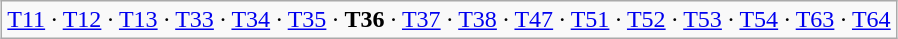<table class="wikitable" style="margin:1em auto;">
<tr>
<td><a href='#'>T11</a> · <a href='#'>T12</a> · <a href='#'>T13</a> · <a href='#'>T33</a> · <a href='#'>T34</a> · <a href='#'>T35</a> · <strong>T36</strong> · <a href='#'>T37</a> · <a href='#'>T38</a> · <a href='#'>T47</a> · <a href='#'>T51</a> · <a href='#'>T52</a> · <a href='#'>T53</a> · <a href='#'>T54</a> · <a href='#'>T63</a> · <a href='#'>T64</a></td>
</tr>
</table>
